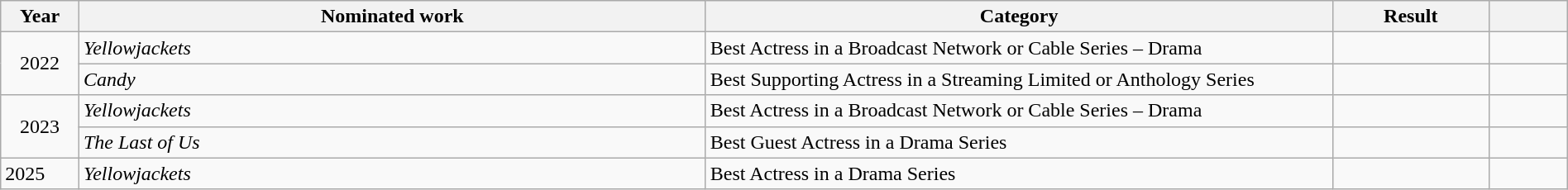<table class="wikitable" style="width:100%;">
<tr>
<th style="width:5%;">Year</th>
<th style="width:40%;">Nominated work</th>
<th style="width:40%;">Category</th>
<th style="width:10%;">Result</th>
<th style="width:5%;"></th>
</tr>
<tr>
<td rowspan="2" style="text-align:center;">2022</td>
<td><em>Yellowjackets</em></td>
<td>Best Actress in a Broadcast Network or Cable Series – Drama</td>
<td></td>
<td style="text-align:center;"></td>
</tr>
<tr>
<td><em>Candy</em></td>
<td>Best Supporting Actress in a Streaming Limited or Anthology Series</td>
<td></td>
<td style="text-align:center;"></td>
</tr>
<tr>
<td rowspan="2" style="text-align:center;">2023</td>
<td><em>Yellowjackets</em></td>
<td>Best Actress in a Broadcast Network or Cable Series – Drama</td>
<td></td>
<td style="text-align:center;"></td>
</tr>
<tr>
<td style="test-align:left;"><em>The Last of Us</em></td>
<td>Best Guest Actress in a Drama Series</td>
<td></td>
<td style="text-align:center;"></td>
</tr>
<tr>
<td>2025</td>
<td><em>Yellowjackets</em></td>
<td>Best Actress in a Drama Series</td>
<td></td>
<td style="text-align:center;"></td>
</tr>
</table>
